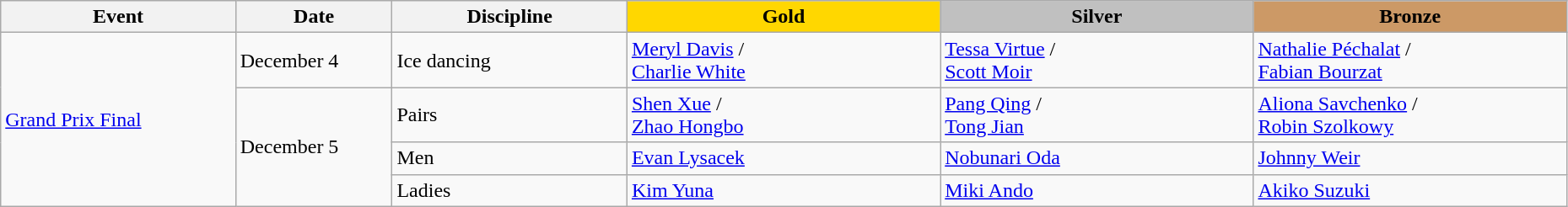<table class="wikitable" width="98%">
<tr>
<th width="15%">Event</th>
<th width="10%">Date</th>
<th width="15%">Discipline</th>
<td width = "20%" align="center" bgcolor="gold"><strong>Gold</strong></td>
<td width = "20%" align="center" bgcolor="silver"><strong>Silver</strong></td>
<td width = "20%" align="center" bgcolor="cc9966"><strong>Bronze</strong></td>
</tr>
<tr>
<td rowspan="4"><a href='#'>Grand Prix Final</a></td>
<td>December 4</td>
<td>Ice dancing</td>
<td> <a href='#'>Meryl Davis</a> / <br> <a href='#'>Charlie White</a></td>
<td> <a href='#'>Tessa Virtue</a> / <br> <a href='#'>Scott Moir</a></td>
<td> <a href='#'>Nathalie Péchalat</a> / <br> <a href='#'>Fabian Bourzat</a></td>
</tr>
<tr>
<td rowspan="3">December 5</td>
<td>Pairs</td>
<td> <a href='#'>Shen Xue</a> / <br> <a href='#'>Zhao Hongbo</a></td>
<td> <a href='#'>Pang Qing</a> / <br> <a href='#'>Tong Jian</a></td>
<td> <a href='#'>Aliona Savchenko</a> / <br> <a href='#'>Robin Szolkowy</a></td>
</tr>
<tr>
<td>Men</td>
<td> <a href='#'>Evan Lysacek</a></td>
<td> <a href='#'>Nobunari Oda</a></td>
<td> <a href='#'>Johnny Weir</a></td>
</tr>
<tr>
<td>Ladies</td>
<td> <a href='#'>Kim Yuna</a></td>
<td> <a href='#'>Miki Ando</a></td>
<td> <a href='#'>Akiko Suzuki</a></td>
</tr>
</table>
